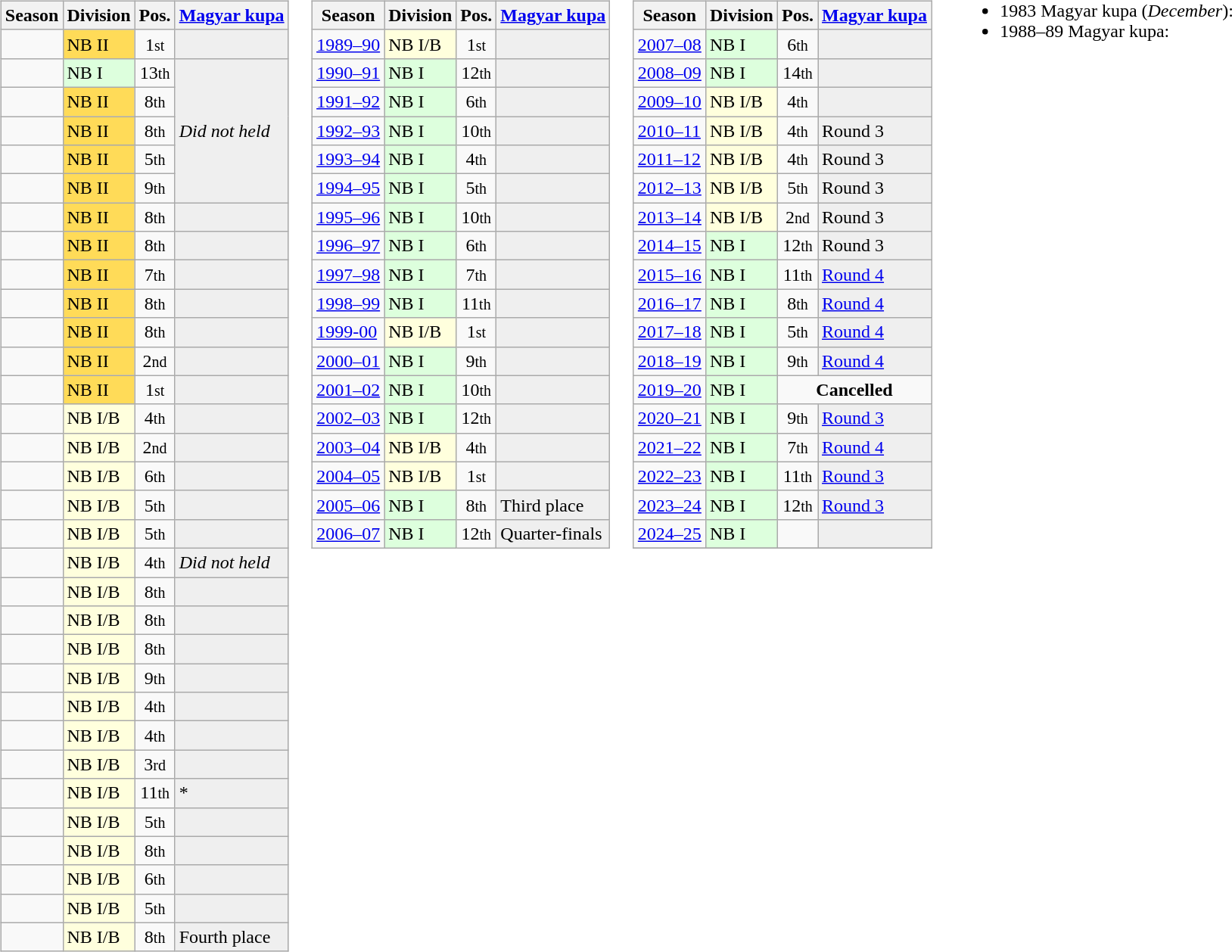<table>
<tr>
<td valign="top"><br><table class="wikitable text-align:center">
<tr>
<th>Season</th>
<th>Division</th>
<th>Pos.</th>
<th><a href='#'>Magyar kupa</a></th>
</tr>
<tr>
<td></td>
<td bgcolor=#ffdb58>NB II </td>
<td align=center>1<small>st</small></td>
<td style="background:#efefef;"></td>
</tr>
<tr>
<td></td>
<td bgcolor=#ddffdd>NB I </td>
<td align=center>13<small>th</small></td>
<td style="background:#efefef;" rowspan="5"><em>Did not held</em></td>
</tr>
<tr>
<td></td>
<td bgcolor=#ffdb58>NB II</td>
<td align=center>8<small>th</small></td>
</tr>
<tr>
<td></td>
<td bgcolor=#ffdb58>NB II</td>
<td align=center>8<small>th</small></td>
</tr>
<tr>
<td></td>
<td bgcolor=#ffdb58>NB II</td>
<td align=center>5<small>th</small></td>
</tr>
<tr>
<td></td>
<td bgcolor=#ffdb58>NB II</td>
<td align=center>9<small>th</small></td>
</tr>
<tr>
<td></td>
<td bgcolor=#ffdb58>NB II</td>
<td align=center>8<small>th</small></td>
<td style="background:#efefef;"></td>
</tr>
<tr>
<td></td>
<td bgcolor=#ffdb58>NB II</td>
<td align=center>8<small>th</small></td>
<td style="background:#efefef;"></td>
</tr>
<tr>
<td></td>
<td bgcolor=#ffdb58>NB II</td>
<td align=center>7<small>th</small></td>
<td style="background:#efefef;"></td>
</tr>
<tr>
<td></td>
<td bgcolor=#ffdb58>NB II</td>
<td align=center>8<small>th</small></td>
<td style="background:#efefef;"></td>
</tr>
<tr>
<td></td>
<td bgcolor=#ffdb58>NB II</td>
<td align=center>8<small>th</small></td>
<td style="background:#efefef;"></td>
</tr>
<tr>
<td></td>
<td bgcolor=#ffdb58>NB II</td>
<td align=center>2<small>nd</small></td>
<td style="background:#efefef;"></td>
</tr>
<tr>
<td></td>
<td bgcolor=#ffdb58>NB II </td>
<td align=center>1<small>st</small></td>
<td style="background:#efefef;"></td>
</tr>
<tr>
<td></td>
<td bgcolor=#ffffdd>NB I/B</td>
<td align=center>4<small>th</small></td>
<td style="background:#efefef;"></td>
</tr>
<tr>
<td></td>
<td bgcolor=#ffffdd>NB I/B</td>
<td align=center>2<small>nd</small></td>
<td style="background:#efefef;"></td>
</tr>
<tr>
<td></td>
<td bgcolor=#ffffdd>NB I/B</td>
<td align=center>6<small>th</small></td>
<td style="background:#efefef;"></td>
</tr>
<tr>
<td></td>
<td bgcolor=#ffffdd>NB I/B</td>
<td align=center>5<small>th</small></td>
<td style="background:#efefef;"></td>
</tr>
<tr>
<td></td>
<td bgcolor=#ffffdd>NB I/B</td>
<td align=center>5<small>th</small></td>
<td style="background:#efefef;"></td>
</tr>
<tr>
<td></td>
<td bgcolor=#ffffdd>NB I/B</td>
<td align=center>4<small>th</small></td>
<td style="background:#efefef;"><em>Did not held</em></td>
</tr>
<tr>
<td></td>
<td bgcolor=#ffffdd>NB I/B</td>
<td align=center>8<small>th</small></td>
<td style="background:#efefef;"></td>
</tr>
<tr>
<td></td>
<td bgcolor=#ffffdd>NB I/B</td>
<td align=center>8<small>th</small></td>
<td style="background:#efefef;"></td>
</tr>
<tr>
<td></td>
<td bgcolor=#ffffdd>NB I/B</td>
<td align=center>8<small>th</small></td>
<td style="background:#efefef;"></td>
</tr>
<tr>
<td></td>
<td bgcolor=#ffffdd>NB I/B</td>
<td align=center>9<small>th</small></td>
<td style="background:#efefef;"></td>
</tr>
<tr>
<td></td>
<td bgcolor=#ffffdd>NB I/B</td>
<td align=center>4<small>th</small></td>
<td style="background:#efefef;"></td>
</tr>
<tr>
<td></td>
<td bgcolor=#ffffdd>NB I/B</td>
<td align=center>4<small>th</small></td>
<td style="background:#efefef;"></td>
</tr>
<tr>
<td></td>
<td bgcolor=#ffffdd>NB I/B</td>
<td align=center>3<small>rd</small></td>
<td style="background:#efefef;"></td>
</tr>
<tr>
<td></td>
<td bgcolor=#ffffdd>NB I/B</td>
<td align=center>11<small>th</small></td>
<td style="background:#efefef;">*</td>
</tr>
<tr>
<td></td>
<td bgcolor=#ffffdd>NB I/B</td>
<td align=center>5<small>th</small></td>
<td style="background:#efefef;"></td>
</tr>
<tr>
<td></td>
<td bgcolor=#ffffdd>NB I/B</td>
<td align=center>8<small>th</small></td>
<td style="background:#efefef;"></td>
</tr>
<tr>
<td></td>
<td bgcolor=#ffffdd>NB I/B</td>
<td align=center>6<small>th</small></td>
<td style="background:#efefef;"></td>
</tr>
<tr>
<td></td>
<td bgcolor=#ffffdd>NB I/B</td>
<td align=center>5<small>th</small></td>
<td style="background:#efefef;"></td>
</tr>
<tr>
<td></td>
<td bgcolor=#ffffdd>NB I/B</td>
<td align=center>8<small>th</small></td>
<td style="background:#efefef;">Fourth place</td>
</tr>
</table>
</td>
<td valign="top"><br><table class="wikitable text-align:center">
<tr>
<th>Season</th>
<th>Division</th>
<th>Pos.</th>
<th><a href='#'>Magyar kupa</a></th>
</tr>
<tr>
<td><a href='#'>1989–90</a></td>
<td bgcolor=#ffffdd>NB I/B </td>
<td align=center>1<small>st</small></td>
<td style="background:#efefef;"></td>
</tr>
<tr>
<td><a href='#'>1990–91</a></td>
<td bgcolor=#ddffdd>NB I</td>
<td align=center>12<small>th</small></td>
<td style="background:#efefef;"></td>
</tr>
<tr>
<td><a href='#'>1991–92</a></td>
<td bgcolor=#ddffdd>NB I</td>
<td align=center>6<small>th</small></td>
<td style="background:#efefef;"></td>
</tr>
<tr>
<td><a href='#'>1992–93</a></td>
<td bgcolor=#ddffdd>NB I</td>
<td align=center>10<small>th</small></td>
<td style="background:#efefef;"></td>
</tr>
<tr>
<td><a href='#'>1993–94</a></td>
<td bgcolor=#ddffdd>NB I</td>
<td align=center>4<small>th</small></td>
<td style="background:#efefef;"></td>
</tr>
<tr>
<td><a href='#'>1994–95</a></td>
<td bgcolor=#ddffdd>NB I</td>
<td align=center>5<small>th</small></td>
<td style="background:#efefef;"></td>
</tr>
<tr>
<td><a href='#'>1995–96</a></td>
<td bgcolor=#ddffdd>NB I</td>
<td align=center>10<small>th</small></td>
<td style="background:#efefef;"></td>
</tr>
<tr>
<td><a href='#'>1996–97</a></td>
<td bgcolor=#ddffdd>NB I</td>
<td align=center>6<small>th</small></td>
<td style="background:#efefef;"></td>
</tr>
<tr>
<td><a href='#'>1997–98</a></td>
<td bgcolor=#ddffdd>NB I</td>
<td align=center>7<small>th</small></td>
<td style="background:#efefef;"></td>
</tr>
<tr>
<td><a href='#'>1998–99</a></td>
<td bgcolor=#ddffdd>NB I </td>
<td align=center>11<small>th</small></td>
<td style="background:#efefef;"></td>
</tr>
<tr>
<td><a href='#'>1999-00</a></td>
<td bgcolor=#ffffdd>NB I/B </td>
<td align=center>1<small>st</small></td>
<td style="background:#efefef;"></td>
</tr>
<tr>
<td><a href='#'>2000–01</a></td>
<td bgcolor=#ddffdd>NB I</td>
<td align=center>9<small>th</small></td>
<td style="background:#efefef;"></td>
</tr>
<tr>
<td><a href='#'>2001–02</a></td>
<td bgcolor=#ddffdd>NB I</td>
<td align=center>10<small>th</small></td>
<td style="background:#efefef;"></td>
</tr>
<tr>
<td><a href='#'>2002–03</a></td>
<td bgcolor=#ddffdd>NB I </td>
<td align=center>12<small>th</small></td>
<td style="background:#efefef;"></td>
</tr>
<tr>
<td><a href='#'>2003–04</a></td>
<td bgcolor=#ffffdd>NB I/B</td>
<td align=center>4<small>th</small></td>
<td style="background:#efefef;"></td>
</tr>
<tr>
<td><a href='#'>2004–05</a></td>
<td bgcolor=#ffffdd>NB I/B </td>
<td align=center>1<small>st</small></td>
<td style="background:#efefef;"></td>
</tr>
<tr>
<td><a href='#'>2005–06</a></td>
<td bgcolor=#ddffdd>NB I</td>
<td align=center>8<small>th</small></td>
<td style="background:#efefef;"> Third place</td>
</tr>
<tr>
<td><a href='#'>2006–07</a></td>
<td bgcolor=#ddffdd>NB I</td>
<td align=center>12<small>th</small></td>
<td style="background:#efefef;">Quarter-finals</td>
</tr>
</table>
</td>
<td valign="top"><br><table class="wikitable text-align:center">
<tr>
<th>Season</th>
<th>Division</th>
<th>Pos.</th>
<th><a href='#'>Magyar kupa</a></th>
</tr>
<tr>
<td><a href='#'>2007–08</a></td>
<td bgcolor=#ddffdd>NB I</td>
<td align=center>6<small>th</small></td>
<td style="background:#efefef;"></td>
</tr>
<tr>
<td><a href='#'>2008–09</a></td>
<td bgcolor=#ddffdd>NB I </td>
<td align=center>14<small>th</small></td>
<td style="background:#efefef;"></td>
</tr>
<tr>
<td><a href='#'>2009–10</a></td>
<td bgcolor=#ffffdd>NB I/B</td>
<td align=center>4<small>th</small></td>
<td style="background:#efefef;"></td>
</tr>
<tr>
<td><a href='#'>2010–11</a></td>
<td bgcolor=#ffffdd>NB I/B</td>
<td align=center>4<small>th</small></td>
<td style="background:#efefef;">Round 3</td>
</tr>
<tr>
<td><a href='#'>2011–12</a></td>
<td bgcolor=#ffffdd>NB I/B</td>
<td align=center>4<small>th</small></td>
<td style="background:#efefef;">Round 3</td>
</tr>
<tr>
<td><a href='#'>2012–13</a></td>
<td bgcolor=#ffffdd>NB I/B</td>
<td align=center>5<small>th</small></td>
<td style="background:#efefef;">Round 3</td>
</tr>
<tr>
<td><a href='#'>2013–14</a></td>
<td bgcolor=#ffffdd>NB I/B </td>
<td align=center>2<small>nd</small></td>
<td style="background:#efefef;">Round 3</td>
</tr>
<tr>
<td><a href='#'>2014–15</a></td>
<td bgcolor=#ddffdd>NB I</td>
<td align=center>12<small>th</small></td>
<td style="background:#efefef;">Round 3</td>
</tr>
<tr>
<td><a href='#'>2015–16</a></td>
<td bgcolor=#ddffdd>NB I</td>
<td align=center>11<small>th</small></td>
<td style="background:#efefef;"><a href='#'>Round 4</a></td>
</tr>
<tr>
<td><a href='#'>2016–17</a></td>
<td bgcolor=#ddffdd>NB I</td>
<td align=center>8<small>th</small></td>
<td style="background:#efefef;"><a href='#'>Round 4</a></td>
</tr>
<tr>
<td><a href='#'>2017–18</a></td>
<td bgcolor=#ddffdd>NB I</td>
<td align=center>5<small>th</small></td>
<td style="background:#efefef;"><a href='#'>Round 4</a></td>
</tr>
<tr>
<td><a href='#'>2018–19</a></td>
<td bgcolor=#ddffdd>NB I</td>
<td align=center>9<small>th</small></td>
<td style="background:#efefef;"><a href='#'>Round 4</a></td>
</tr>
<tr>
<td><a href='#'>2019–20</a></td>
<td bgcolor=#ddffdd>NB I</td>
<td colspan=2 align=center><strong>Cancelled</strong></td>
</tr>
<tr>
<td><a href='#'>2020–21</a></td>
<td bgcolor=#ddffdd>NB I</td>
<td align=center>9<small>th</small></td>
<td style="background:#efefef;"><a href='#'>Round 3</a></td>
</tr>
<tr>
<td><a href='#'>2021–22</a></td>
<td bgcolor=#ddffdd>NB I</td>
<td align=center>7<small>th</small></td>
<td style="background:#efefef;"><a href='#'>Round 4</a></td>
</tr>
<tr>
<td><a href='#'>2022–23</a></td>
<td bgcolor=#ddffdd>NB I</td>
<td align=center>11<small>th</small></td>
<td style="background:#efefef;"><a href='#'>Round 3</a></td>
</tr>
<tr>
<td><a href='#'>2023–24</a></td>
<td bgcolor=#ddffdd>NB I</td>
<td align=center>12<small>th</small></td>
<td style="background:#efefef;"><a href='#'>Round 3</a></td>
</tr>
<tr>
<td><a href='#'>2024–25</a></td>
<td bgcolor=#ddffdd>NB I</td>
<td align=center></td>
<td style="background:#efefef;"></td>
</tr>
<tr>
</tr>
</table>
</td>
<td valign="top"><br><ul><li>1983 Magyar kupa (<em>December</em>):</li><li>1988–89 Magyar kupa:</li></ul></td>
</tr>
</table>
